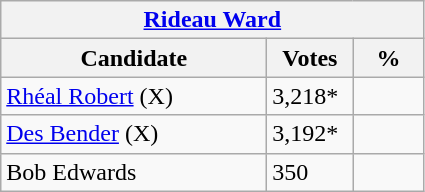<table class="wikitable">
<tr>
<th colspan="3"><a href='#'>Rideau Ward</a></th>
</tr>
<tr>
<th style="width: 170px">Candidate</th>
<th style="width: 50px">Votes</th>
<th style="width: 40px">%</th>
</tr>
<tr>
<td><a href='#'>Rhéal Robert</a> (X)</td>
<td>3,218*</td>
<td></td>
</tr>
<tr>
<td><a href='#'>Des Bender</a> (X)</td>
<td>3,192*</td>
<td></td>
</tr>
<tr>
<td>Bob Edwards</td>
<td>350</td>
<td></td>
</tr>
</table>
